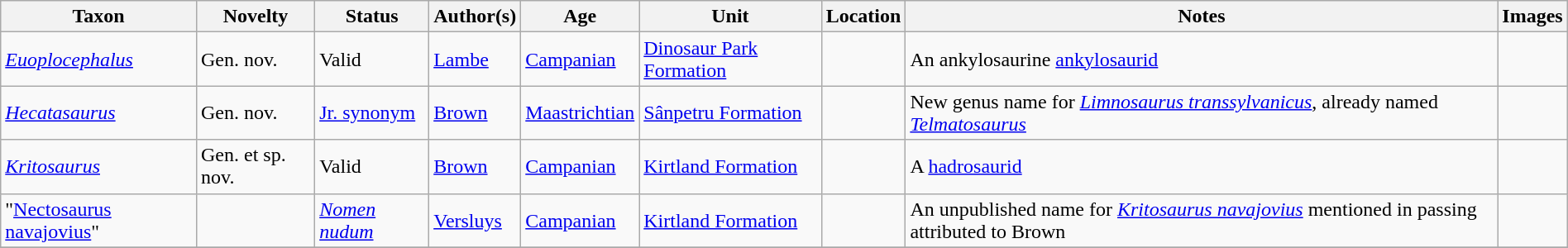<table class="wikitable sortable" align="center" width="100%">
<tr>
<th>Taxon</th>
<th>Novelty</th>
<th>Status</th>
<th>Author(s)</th>
<th>Age</th>
<th>Unit</th>
<th>Location</th>
<th>Notes</th>
<th>Images</th>
</tr>
<tr>
<td><em><a href='#'>Euoplocephalus</a></em></td>
<td>Gen. nov.</td>
<td>Valid</td>
<td><a href='#'>Lambe</a></td>
<td><a href='#'>Campanian</a></td>
<td><a href='#'>Dinosaur Park Formation</a></td>
<td></td>
<td>An ankylosaurine <a href='#'>ankylosaurid</a></td>
<td></td>
</tr>
<tr>
<td><em><a href='#'>Hecatasaurus</a></em></td>
<td>Gen. nov.</td>
<td><a href='#'>Jr. synonym</a></td>
<td><a href='#'>Brown</a></td>
<td><a href='#'>Maastrichtian</a></td>
<td><a href='#'>Sânpetru Formation</a></td>
<td></td>
<td>New genus name for <em><a href='#'>Limnosaurus transsylvanicus</a></em>, already named <em><a href='#'>Telmatosaurus</a></em></td>
</tr>
<tr>
<td><em><a href='#'>Kritosaurus</a></em></td>
<td>Gen. et sp. nov.</td>
<td>Valid</td>
<td><a href='#'>Brown</a></td>
<td><a href='#'>Campanian</a></td>
<td><a href='#'>Kirtland Formation</a></td>
<td></td>
<td>A <a href='#'>hadrosaurid</a></td>
<td></td>
</tr>
<tr>
<td>"<a href='#'>Nectosaurus navajovius</a>"</td>
<td></td>
<td><em><a href='#'>Nomen nudum</a></em></td>
<td><a href='#'>Versluys</a></td>
<td><a href='#'>Campanian</a></td>
<td><a href='#'>Kirtland Formation</a></td>
<td></td>
<td>An unpublished name for <em><a href='#'>Kritosaurus navajovius</a></em> mentioned in passing attributed to Brown</td>
<td></td>
</tr>
<tr>
</tr>
</table>
